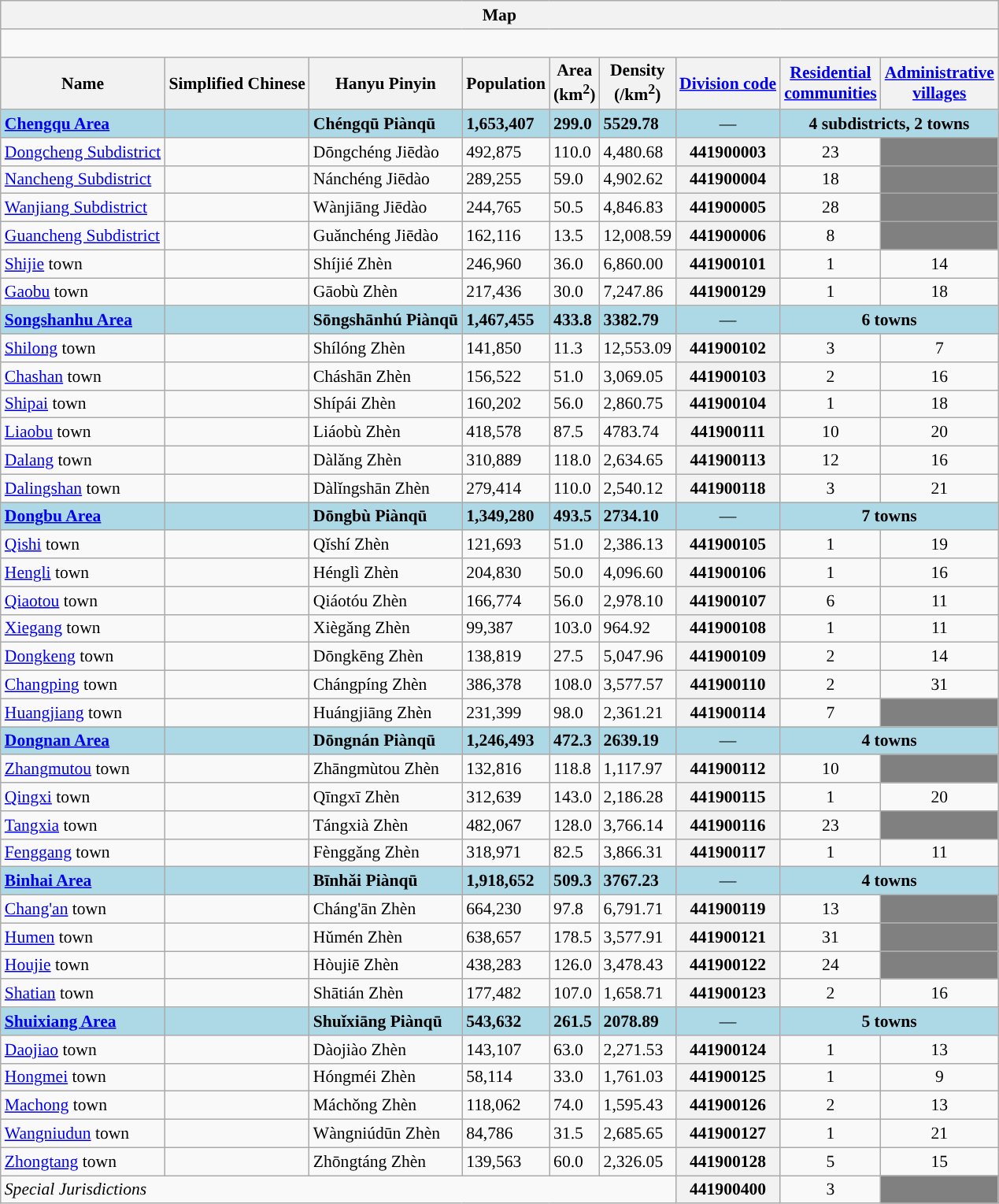<table class="wikitable sortable" style="font-size:90%;">
<tr>
<th colspan="9">Map</th>
</tr>
<tr>
<td colspan="9"><div><br> 





































</div></td>
</tr>
<tr>
<th>Name</th>
<th>Simplified Chinese</th>
<th>Hanyu Pinyin</th>
<th>Population<br></th>
<th>Area<br>(km<sup>2</sup>)</th>
<th>Density<br>(/km<sup>2</sup>)</th>
<th scope="col"><a href='#'>Division code</a></th>
<th scope="col" width="45"><a href='#'>Residential communities</a></th>
<th scope="col" width="45"><a href='#'>Administrative villages</a></th>
</tr>
<tr bgcolor="lightblue">
<td><strong><a href='#'>Chengqu Area</a></strong></td>
<td></td>
<td><strong>Chéngqū Piànqū</strong></td>
<td><strong>1,653,407</strong></td>
<td><strong>299.0</strong></td>
<td><strong>5529.78</strong></td>
<td align="center">—</td>
<td colspan="2" align="center"><strong>4 subdistricts, 2 towns</strong></td>
</tr>
<tr>
<td><a href='#'>Dongcheng Subdistrict</a></td>
<td></td>
<td>Dōngchéng Jiēdào</td>
<td>492,875</td>
<td>110.0</td>
<td>4,480.68</td>
<th>441900003</th>
<td align="center">23</td>
<td align="center" bgcolor="grey"></td>
</tr>
<tr>
<td><a href='#'>Nancheng Subdistrict</a></td>
<td></td>
<td>Nánchéng Jiēdào</td>
<td>289,255</td>
<td>59.0</td>
<td>4,902.62</td>
<th>441900004</th>
<td align="center">18</td>
<td align="center" bgcolor="grey"></td>
</tr>
<tr>
<td><a href='#'>Wanjiang Subdistrict</a></td>
<td></td>
<td>Wànjiāng Jiēdào</td>
<td>244,765</td>
<td>50.5</td>
<td>4,846.83</td>
<th>441900005</th>
<td align="center">28</td>
<td align="center" bgcolor="grey"></td>
</tr>
<tr>
<td><a href='#'>Guancheng Subdistrict</a></td>
<td></td>
<td>Guǎnchéng Jiēdào</td>
<td>162,116</td>
<td>13.5</td>
<td>12,008.59</td>
<th>441900006</th>
<td align="center">8</td>
<td align="center" bgcolor="grey"></td>
</tr>
<tr>
<td><a href='#'>Shijie</a> town</td>
<td></td>
<td>Shíjié Zhèn</td>
<td>246,960</td>
<td>36.0</td>
<td>6,860.00</td>
<th>441900101</th>
<td align="center">1</td>
<td align="center">14</td>
</tr>
<tr>
<td><a href='#'>Gaobu</a> town</td>
<td></td>
<td>Gāobù Zhèn</td>
<td>217,436</td>
<td>30.0</td>
<td>7,247.86</td>
<th>441900129</th>
<td align="center">1</td>
<td align="center">18</td>
</tr>
<tr bgcolor="lightblue">
<td><strong><a href='#'>Songshanhu Area</a></strong></td>
<td></td>
<td><strong>Sōngshānhú Piànqū</strong></td>
<td><strong>1,467,455</strong></td>
<td><strong>433.8</strong></td>
<td><strong>3382.79</strong></td>
<td align="center">—</td>
<td colspan="2" align="center"><strong>6 towns</strong></td>
</tr>
<tr>
<td><a href='#'>Shilong</a> town</td>
<td></td>
<td>Shílóng Zhèn</td>
<td>141,850</td>
<td>11.3</td>
<td>12,553.09</td>
<th>441900102</th>
<td align="center">3</td>
<td align="center">7</td>
</tr>
<tr>
<td><a href='#'>Chashan</a> town</td>
<td></td>
<td>Cháshān Zhèn</td>
<td>156,522</td>
<td>51.0</td>
<td>3,069.05</td>
<th>441900103</th>
<td align="center">2</td>
<td align="center">16</td>
</tr>
<tr>
<td><a href='#'>Shipai</a> town</td>
<td></td>
<td>Shípái Zhèn</td>
<td>160,202</td>
<td>56.0</td>
<td>2,860.75</td>
<th>441900104</th>
<td align="center">1</td>
<td align="center">18</td>
</tr>
<tr>
<td><a href='#'>Liaobu</a> town</td>
<td></td>
<td>Liáobù Zhèn</td>
<td>418,578</td>
<td>87.5</td>
<td>4783.74</td>
<th>441900111</th>
<td align="center">10</td>
<td align="center">20</td>
</tr>
<tr>
<td><a href='#'>Dalang</a> town</td>
<td></td>
<td>Dàlǎng Zhèn</td>
<td>310,889</td>
<td>118.0</td>
<td>2,634.65</td>
<th>441900113</th>
<td align="center">12</td>
<td align="center">16</td>
</tr>
<tr>
<td><a href='#'>Dalingshan</a> town</td>
<td></td>
<td>Dàlǐngshān Zhèn</td>
<td>279,414</td>
<td>110.0</td>
<td>2,540.12</td>
<th>441900118</th>
<td align="center">3</td>
<td align="center">21</td>
</tr>
<tr bgcolor="lightblue">
<td><strong><a href='#'>Dongbu Area</a></strong></td>
<td></td>
<td><strong>Dōngbù Piànqū</strong></td>
<td><strong>1,349,280</strong></td>
<td><strong>493.5</strong></td>
<td><strong>2734.10</strong></td>
<td align="center">—</td>
<td colspan="2" align="center"><strong>7 towns</strong></td>
</tr>
<tr>
<td><a href='#'>Qishi</a> town</td>
<td></td>
<td>Qǐshí Zhèn</td>
<td>121,693</td>
<td>51.0</td>
<td>2,386.13</td>
<th>441900105</th>
<td align="center">1</td>
<td align="center">19</td>
</tr>
<tr>
<td><a href='#'>Hengli</a> town</td>
<td></td>
<td>Hénglì Zhèn</td>
<td>204,830</td>
<td>50.0</td>
<td>4,096.60</td>
<th>441900106</th>
<td align="center">1</td>
<td align="center">16</td>
</tr>
<tr>
<td><a href='#'>Qiaotou</a> town</td>
<td></td>
<td>Qiáotóu Zhèn</td>
<td>166,774</td>
<td>56.0</td>
<td>2,978.10</td>
<th>441900107</th>
<td align="center">6</td>
<td align="center">11</td>
</tr>
<tr>
<td><a href='#'>Xiegang</a> town</td>
<td></td>
<td>Xiègǎng Zhèn</td>
<td>99,387</td>
<td>103.0</td>
<td>964.92</td>
<th>441900108</th>
<td align="center">1</td>
<td align="center">11</td>
</tr>
<tr>
<td><a href='#'>Dongkeng</a> town</td>
<td></td>
<td>Dōngkēng Zhèn</td>
<td>138,819</td>
<td>27.5</td>
<td>5,047.96</td>
<th>441900109</th>
<td align="center">2</td>
<td align="center">14</td>
</tr>
<tr>
<td><a href='#'>Changping</a> town</td>
<td></td>
<td>Chángpíng Zhèn</td>
<td>386,378</td>
<td>108.0</td>
<td>3,577.57</td>
<th>441900110</th>
<td align="center">2</td>
<td align="center">31</td>
</tr>
<tr>
<td><a href='#'>Huangjiang</a> town</td>
<td></td>
<td>Huángjiāng Zhèn</td>
<td>231,399</td>
<td>98.0</td>
<td>2,361.21</td>
<th>441900114</th>
<td align="center">7</td>
<td align="center" bgcolor="grey"></td>
</tr>
<tr bgcolor="lightblue">
<td><strong><a href='#'>Dongnan Area</a></strong></td>
<td></td>
<td><strong> Dōngnán Piànqū</strong></td>
<td><strong>1,246,493</strong></td>
<td><strong>472.3</strong></td>
<td><strong>2639.19</strong></td>
<td align="center">—</td>
<td colspan="2" align="center"><strong>4 towns</strong></td>
</tr>
<tr>
<td><a href='#'>Zhangmutou</a> town</td>
<td></td>
<td>Zhāngmùtou Zhèn</td>
<td>132,816</td>
<td>118.8</td>
<td>1,117.97</td>
<th>441900112</th>
<td align="center">10</td>
<td align="center" bgcolor="grey"></td>
</tr>
<tr>
<td><a href='#'>Qingxi</a> town</td>
<td></td>
<td>Qīngxī Zhèn</td>
<td>312,639</td>
<td>143.0</td>
<td>2,186.28</td>
<th>441900115</th>
<td align="center">1</td>
<td align="center">20</td>
</tr>
<tr>
<td><a href='#'>Tangxia</a> town</td>
<td></td>
<td>Tángxià Zhèn</td>
<td>482,067</td>
<td>128.0</td>
<td>3,766.14</td>
<th>441900116</th>
<td align="center">23</td>
<td align="center" bgcolor="grey"></td>
</tr>
<tr>
<td><a href='#'>Fenggang</a> town</td>
<td></td>
<td>Fènggǎng Zhèn</td>
<td>318,971</td>
<td>82.5</td>
<td>3,866.31</td>
<th>441900117</th>
<td align="center">1</td>
<td align="center">11</td>
</tr>
<tr bgcolor="lightblue">
<td><strong><a href='#'>Binhai Area</a></strong></td>
<td></td>
<td><strong>Bīnhǎi Piànqū</strong></td>
<td><strong>1,918,652</strong></td>
<td><strong>509.3</strong></td>
<td><strong>3767.23</strong></td>
<td align="center">—</td>
<td colspan="2" align="center"><strong>4 towns</strong></td>
</tr>
<tr>
<td><a href='#'>Chang'an</a> town</td>
<td></td>
<td>Cháng'ān Zhèn</td>
<td>664,230</td>
<td>97.8</td>
<td>6,791.71</td>
<th>441900119</th>
<td align="center">13</td>
<td align="center" bgcolor="grey"></td>
</tr>
<tr>
<td><a href='#'>Humen</a> town</td>
<td></td>
<td>Hǔmén Zhèn</td>
<td>638,657</td>
<td>178.5</td>
<td>3,577.91</td>
<th>441900121</th>
<td align="center">31</td>
<td align="center" bgcolor="grey"></td>
</tr>
<tr>
<td><a href='#'>Houjie</a> town</td>
<td></td>
<td>Hòujiē Zhèn</td>
<td>438,283</td>
<td>126.0</td>
<td>3,478.43</td>
<th>441900122</th>
<td align="center">24</td>
<td align="center" bgcolor="grey"></td>
</tr>
<tr>
<td><a href='#'>Shatian</a> town</td>
<td></td>
<td>Shātián Zhèn</td>
<td>177,482</td>
<td>107.0</td>
<td>1,658.71</td>
<th>441900123</th>
<td align="center">2</td>
<td align="center">16</td>
</tr>
<tr bgcolor="lightblue">
<td><strong><a href='#'>Shuixiang Area</a></strong></td>
<td></td>
<td><strong>Shuǐxiāng Piànqū</strong></td>
<td><strong>543,632</strong></td>
<td><strong>261.5</strong></td>
<td><strong>2078.89</strong></td>
<td align="center">—</td>
<td colspan="2" align="center"><strong>5 towns</strong></td>
</tr>
<tr>
<td><a href='#'>Daojiao</a> town</td>
<td></td>
<td>Dàojiào Zhèn</td>
<td>143,107</td>
<td>63.0</td>
<td>2,271.53</td>
<th>441900124</th>
<td align="center">1</td>
<td align="center">13</td>
</tr>
<tr>
<td><a href='#'>Hongmei</a> town</td>
<td></td>
<td>Hóngméi Zhèn</td>
<td>58,114</td>
<td>33.0</td>
<td>1,761.03</td>
<th>441900125</th>
<td align="center">1</td>
<td align="center">9</td>
</tr>
<tr>
<td><a href='#'>Machong</a> town</td>
<td></td>
<td>Máchǒng Zhèn</td>
<td>118,062</td>
<td>74.0</td>
<td>1,595.43</td>
<th>441900126</th>
<td align="center">2</td>
<td align="center">13</td>
</tr>
<tr>
<td><a href='#'>Wangniudun</a> town</td>
<td></td>
<td>Wàngniúdūn Zhèn</td>
<td>84,786</td>
<td>31.5</td>
<td>2,685.65</td>
<th>441900127</th>
<td align="center">1</td>
<td align="center">21</td>
</tr>
<tr>
<td><a href='#'>Zhongtang</a> town</td>
<td></td>
<td>Zhōngtáng Zhèn</td>
<td>139,563</td>
<td>60.0</td>
<td>2,326.05</td>
<th>441900128</th>
<td align="center">5</td>
<td align="center">15</td>
</tr>
<tr>
<td colspan="6"><em>Special Jurisdictions</em></td>
<th>441900400</th>
<td align="center">3</td>
<td align="center" bgcolor="grey"></td>
</tr>
</table>
